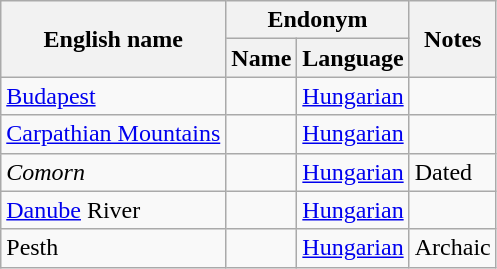<table class="wikitable sortable mw-collapsible">
<tr>
<th rowspan="2">English name</th>
<th colspan="2">Endonym</th>
<th rowspan="2">Notes</th>
</tr>
<tr>
<th>Name</th>
<th>Language</th>
</tr>
<tr>
<td><a href='#'>Budapest</a></td>
<td></td>
<td><a href='#'>Hungarian</a></td>
<td></td>
</tr>
<tr>
<td><a href='#'>Carpathian Mountains</a></td>
<td></td>
<td><a href='#'>Hungarian</a></td>
<td></td>
</tr>
<tr>
<td><em>Comorn</em></td>
<td></td>
<td><a href='#'>Hungarian</a></td>
<td>Dated</td>
</tr>
<tr>
<td><a href='#'>Danube</a> River</td>
<td></td>
<td><a href='#'>Hungarian</a></td>
<td></td>
</tr>
<tr>
<td>Pesth</td>
<td></td>
<td><a href='#'>Hungarian</a></td>
<td>Archaic</td>
</tr>
</table>
